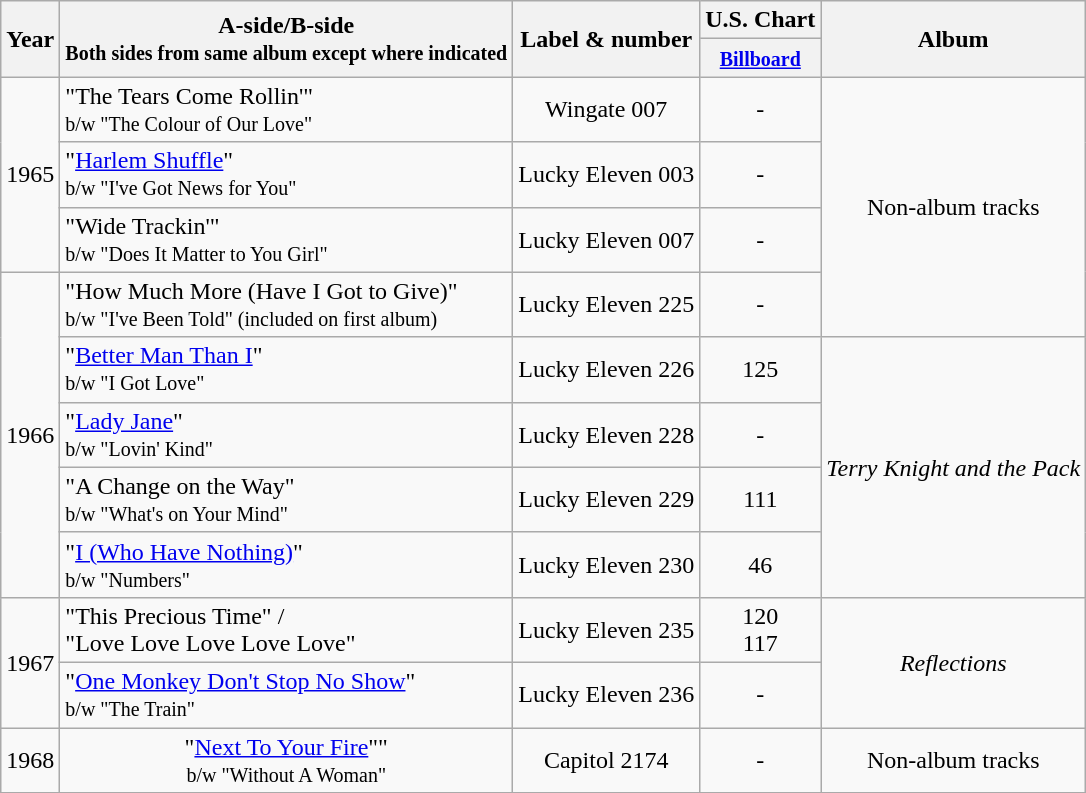<table class="wikitable">
<tr>
<th style="text-align:center;" rowspan="2">Year</th>
<th style="text-align:center;" rowspan="2">A-side/B-side<br><small>Both sides from same album except where indicated</small></th>
<th style="text-align:center;" rowspan="2">Label & number</th>
<th style="text-align:center;" rowspan="1" colspan="1">U.S. Chart</th>
<th style="text-align:center;" rowspan="2">Album</th>
</tr>
<tr>
<th style="text-align:center;"><small><a href='#'>Billboard</a></small></th>
</tr>
<tr>
<td rowspan="3">1965</td>
<td style="text-align:left;">"The Tears Come Rollin'"<br><small>b/w "The Colour of Our Love"</small></td>
<td style="text-align:center;">Wingate 007</td>
<td style="text-align:center;">-</td>
<td style="text-align:center;" rowspan=4>Non-album tracks</td>
</tr>
<tr>
<td style="text-align:left;">"<a href='#'>Harlem Shuffle</a>"<br><small>b/w "I've Got News for You"</small></td>
<td style="text-align:center;">Lucky Eleven 003</td>
<td style="text-align:center;">-</td>
</tr>
<tr>
<td style="text-align:left;">"Wide Trackin'"<br><small>b/w "Does It Matter to You Girl"</small></td>
<td style="text-align:center;">Lucky Eleven 007</td>
<td style="text-align:center;">-</td>
</tr>
<tr>
<td rowspan="5">1966</td>
<td style="text-align:left;">"How Much More (Have I Got to Give)"<br><small>b/w "I've Been Told" (included on first album) </small></td>
<td style="text-align:center;">Lucky Eleven 225</td>
<td style="text-align:center;">-</td>
</tr>
<tr>
<td style="text-align:left;">"<a href='#'>Better Man Than I</a>"<br><small>b/w "I Got Love"</small></td>
<td style="text-align:center;">Lucky Eleven 226</td>
<td style="text-align:center;">125</td>
<td style="text-align:center;" rowspan=4><em>Terry Knight and the Pack</em></td>
</tr>
<tr>
<td style="text-align:left;">"<a href='#'>Lady Jane</a>"<br><small>b/w "Lovin' Kind"</small></td>
<td style="text-align:center;">Lucky Eleven 228</td>
<td style="text-align:center;">-</td>
</tr>
<tr>
<td style="text-align:left;">"A Change on the Way"<br><small>b/w "What's on Your Mind"</small></td>
<td style="text-align:center;">Lucky Eleven 229</td>
<td style="text-align:center;">111</td>
</tr>
<tr>
<td style="text-align:left;">"<a href='#'>I (Who Have Nothing)</a>"<br><small>b/w "Numbers"</small></td>
<td style="text-align:center;">Lucky Eleven 230</td>
<td style="text-align:center;">46</td>
</tr>
<tr>
<td rowspan="2">1967</td>
<td style="text-align:left;">"This Precious Time" /<br> "Love Love Love Love Love"</td>
<td style="text-align:center;">Lucky Eleven 235</td>
<td style="text-align:center;">120<br>117</td>
<td style="text-align:center;" rowspan=2><em>Reflections</em></td>
</tr>
<tr>
<td style="text-align:left;">"<a href='#'>One Monkey Don't Stop No Show</a>"<br><small>b/w "The Train"</small></td>
<td style="text-align:center;">Lucky Eleven 236</td>
<td style="text-align:center;">-</td>
</tr>
<tr>
<td>1968</td>
<td style="text-align:center;">"<a href='#'>Next To Your Fire</a>""<br><small>b/w "Without A Woman"</small></td>
<td style="text-align:center;">Capitol 2174</td>
<td style="text-align:center;">-</td>
<td style="text-align:center;">Non-album tracks</td>
</tr>
<tr>
</tr>
</table>
